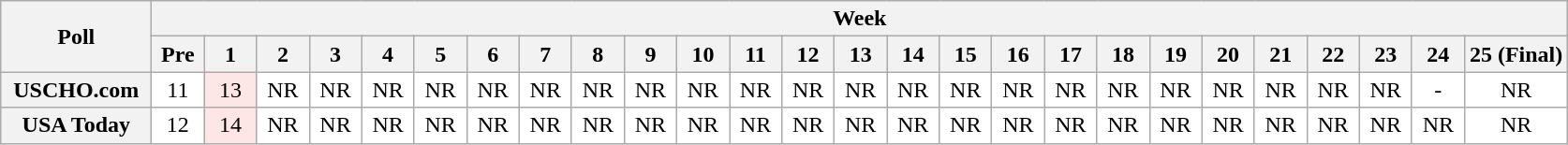<table class="wikitable" style="white-space:nowrap;">
<tr>
<th scope="col" width="100" rowspan="2">Poll</th>
<th colspan="26">Week</th>
</tr>
<tr>
<th scope="col" width="30">Pre</th>
<th scope="col" width="30">1</th>
<th scope="col" width="30">2</th>
<th scope="col" width="30">3</th>
<th scope="col" width="30">4</th>
<th scope="col" width="30">5</th>
<th scope="col" width="30">6</th>
<th scope="col" width="30">7</th>
<th scope="col" width="30">8</th>
<th scope="col" width="30">9</th>
<th scope="col" width="30">10</th>
<th scope="col" width="30">11</th>
<th scope="col" width="30">12</th>
<th scope="col" width="30">13</th>
<th scope="col" width="30">14</th>
<th scope="col" width="30">15</th>
<th scope="col" width="30">16</th>
<th scope="col" width="30">17</th>
<th scope="col" width="30">18</th>
<th scope="col" width="30">19</th>
<th scope="col" width="30">20</th>
<th scope="col" width="30">21</th>
<th scope="col" width="30">22</th>
<th scope="col" width="30">23</th>
<th scope="col" width="30">24</th>
<th scope="col" width="30">25 (Final)</th>
</tr>
<tr style="text-align:center;">
<th>USCHO.com</th>
<td bgcolor=FFFFFF>11</td>
<td bgcolor=FFE6E6>13</td>
<td bgcolor=FFFFFF>NR</td>
<td bgcolor=FFFFFF>NR</td>
<td bgcolor=FFFFFF>NR</td>
<td bgcolor=FFFFFF>NR</td>
<td bgcolor=FFFFFF>NR</td>
<td bgcolor=FFFFFF>NR</td>
<td bgcolor=FFFFFF>NR</td>
<td bgcolor=FFFFFF>NR</td>
<td bgcolor=FFFFFF>NR</td>
<td bgcolor=FFFFFF>NR</td>
<td bgcolor=FFFFFF>NR</td>
<td bgcolor=FFFFFF>NR</td>
<td bgcolor=FFFFFF>NR</td>
<td bgcolor=FFFFFF>NR</td>
<td bgcolor=FFFFFF>NR</td>
<td bgcolor=FFFFFF>NR</td>
<td bgcolor=FFFFFF>NR</td>
<td bgcolor=FFFFFF>NR</td>
<td bgcolor=FFFFFF>NR</td>
<td bgcolor=FFFFFF>NR</td>
<td bgcolor=FFFFFF>NR</td>
<td bgcolor=FFFFFF>NR</td>
<td bgcolor=FFFFFF>-</td>
<td bgcolor=FFFFFF>NR</td>
</tr>
<tr style="text-align:center;">
<th>USA Today</th>
<td bgcolor=FFFFFF>12</td>
<td bgcolor=FFE6E6>14</td>
<td bgcolor=FFFFFF>NR</td>
<td bgcolor=FFFFFF>NR</td>
<td bgcolor=FFFFFF>NR</td>
<td bgcolor=FFFFFF>NR</td>
<td bgcolor=FFFFFF>NR</td>
<td bgcolor=FFFFFF>NR</td>
<td bgcolor=FFFFFF>NR</td>
<td bgcolor=FFFFFF>NR</td>
<td bgcolor=FFFFFF>NR</td>
<td bgcolor=FFFFFF>NR</td>
<td bgcolor=FFFFFF>NR</td>
<td bgcolor=FFFFFF>NR</td>
<td bgcolor=FFFFFF>NR</td>
<td bgcolor=FFFFFF>NR</td>
<td bgcolor=FFFFFF>NR</td>
<td bgcolor=FFFFFF>NR</td>
<td bgcolor=FFFFFF>NR</td>
<td bgcolor=FFFFFF>NR</td>
<td bgcolor=FFFFFF>NR</td>
<td bgcolor=FFFFFF>NR</td>
<td bgcolor=FFFFFF>NR</td>
<td bgcolor=FFFFFF>NR</td>
<td bgcolor=FFFFFF>NR</td>
<td bgcolor=FFFFFF>NR</td>
</tr>
</table>
